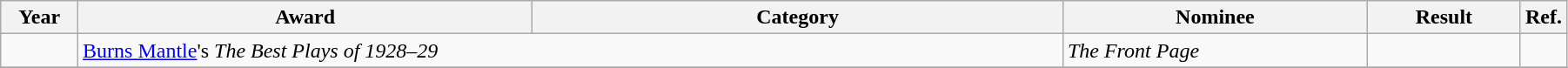<table class="wikitable" width="95%">
<tr>
<th width="5%">Year</th>
<th width="30%">Award</th>
<th width="35%">Category</th>
<th width="20%">Nominee</th>
<th width="10%">Result</th>
<th class=unsortable>Ref.</th>
</tr>
<tr>
<td rowspan=1></td>
<td colspan=2><a href='#'>Burns Mantle</a>'s <em>The Best Plays of 1928–29</em></td>
<td><em>The Front Page</em></td>
<td></td>
<td></td>
</tr>
<tr>
</tr>
</table>
